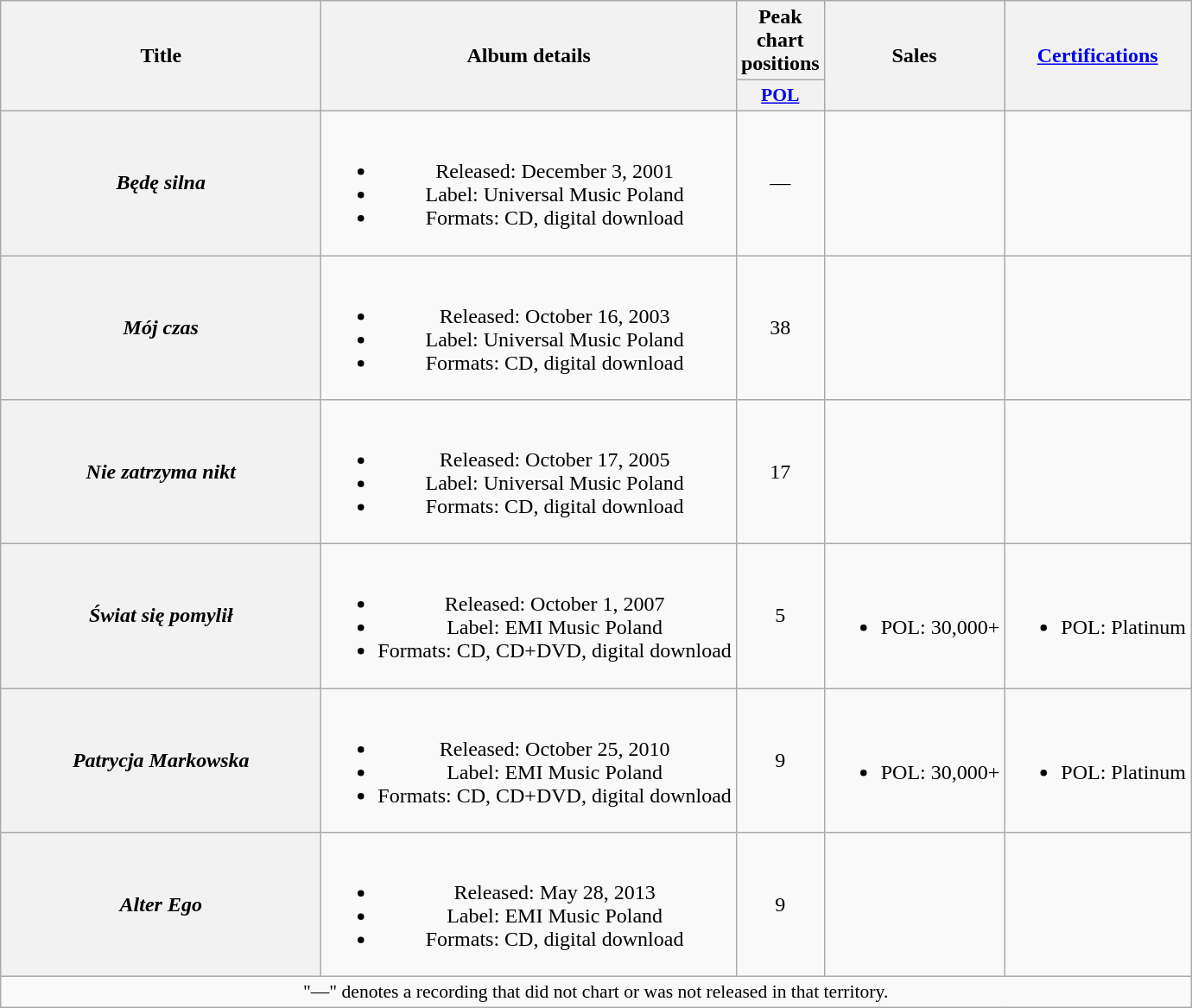<table class="wikitable plainrowheaders" style="text-align:center;">
<tr>
<th scope="col" rowspan="2" style="width:15em;">Title</th>
<th scope="col" rowspan="2">Album details</th>
<th scope="col" colspan="1">Peak chart positions</th>
<th scope="col" rowspan="2">Sales</th>
<th scope="col" rowspan="2"><a href='#'>Certifications</a></th>
</tr>
<tr>
<th scope="col" style="width:3em;font-size:90%;"><a href='#'>POL</a><br></th>
</tr>
<tr>
<th scope="row"><em>Będę silna</em></th>
<td><br><ul><li>Released: December 3, 2001</li><li>Label: Universal Music Poland</li><li>Formats: CD, digital download</li></ul></td>
<td>—</td>
<td></td>
<td></td>
</tr>
<tr>
<th scope="row"><em>Mój czas</em></th>
<td><br><ul><li>Released: October 16, 2003</li><li>Label: Universal Music Poland</li><li>Formats: CD, digital download</li></ul></td>
<td>38</td>
<td></td>
<td></td>
</tr>
<tr>
<th scope="row"><em>Nie zatrzyma nikt</em></th>
<td><br><ul><li>Released: October 17, 2005</li><li>Label: Universal Music Poland</li><li>Formats: CD, digital download</li></ul></td>
<td>17</td>
<td></td>
<td></td>
</tr>
<tr>
<th scope="row"><em>Świat się pomylił</em></th>
<td><br><ul><li>Released: October 1, 2007</li><li>Label: EMI Music Poland</li><li>Formats: CD, CD+DVD, digital download</li></ul></td>
<td>5</td>
<td><br><ul><li>POL: 30,000+</li></ul></td>
<td><br><ul><li>POL: Platinum</li></ul></td>
</tr>
<tr>
<th scope="row"><em>Patrycja Markowska</em></th>
<td><br><ul><li>Released: October 25, 2010</li><li>Label: EMI Music Poland</li><li>Formats: CD, CD+DVD, digital download</li></ul></td>
<td>9</td>
<td><br><ul><li>POL: 30,000+</li></ul></td>
<td><br><ul><li>POL: Platinum</li></ul></td>
</tr>
<tr>
<th scope="row"><em>Alter Ego</em></th>
<td><br><ul><li>Released: May 28, 2013</li><li>Label: EMI Music Poland</li><li>Formats: CD, digital download</li></ul></td>
<td>9</td>
<td></td>
<td></td>
</tr>
<tr>
<td colspan="10" style="font-size:90%">"—" denotes a recording that did not chart or was not released in that territory.</td>
</tr>
</table>
